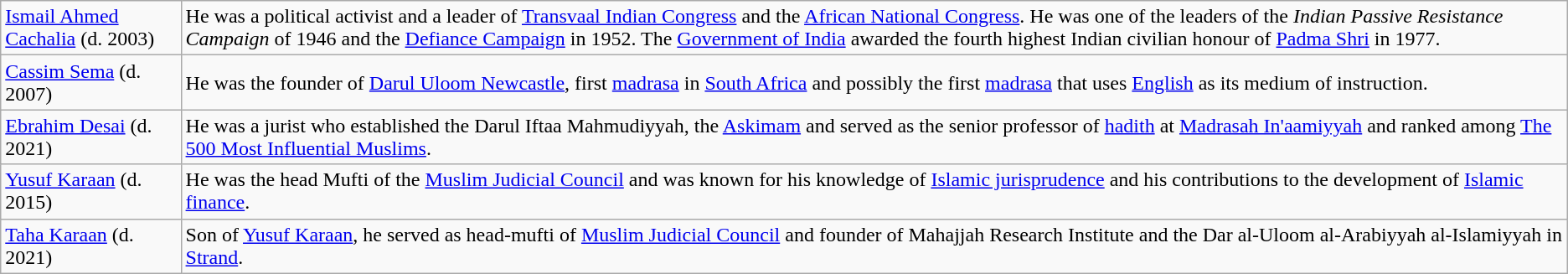<table class="wikitable">
<tr>
<td><a href='#'>Ismail Ahmed Cachalia</a> (d. 2003)</td>
<td>He was a political activist and a leader of <a href='#'>Transvaal Indian Congress</a> and the <a href='#'>African National Congress</a>. He was one of the leaders of the <em>Indian Passive Resistance Campaign</em> of 1946 and the <a href='#'>Defiance Campaign</a> in 1952. The <a href='#'>Government of India</a> awarded the fourth highest Indian civilian honour of <a href='#'>Padma Shri</a> in 1977.</td>
</tr>
<tr>
<td><a href='#'>Cassim Sema</a> (d. 2007)</td>
<td>He was the founder of <a href='#'>Darul Uloom Newcastle</a>, first <a href='#'>madrasa</a> in <a href='#'>South Africa</a> and possibly the first <a href='#'>madrasa</a> that uses <a href='#'>English</a> as its medium of instruction.</td>
</tr>
<tr>
<td><a href='#'>Ebrahim Desai</a> (d. 2021)</td>
<td>He was a jurist who established the Darul Iftaa Mahmudiyyah, the <a href='#'>Askimam</a> and served as the senior professor of <a href='#'>hadith</a> at <a href='#'>Madrasah In'aamiyyah</a> and ranked among <a href='#'>The 500 Most Influential Muslims</a>.</td>
</tr>
<tr>
<td><a href='#'>Yusuf Karaan</a> (d. 2015)</td>
<td>He was the head Mufti of the <a href='#'>Muslim Judicial Council</a> and was known for his knowledge of <a href='#'>Islamic jurisprudence</a> and his contributions to the development of <a href='#'>Islamic finance</a>.</td>
</tr>
<tr>
<td><a href='#'>Taha Karaan</a> (d. 2021)</td>
<td>Son of <a href='#'>Yusuf Karaan</a>, he served as head-mufti of <a href='#'>Muslim Judicial Council</a> and founder of Mahajjah Research Institute and the Dar al-Uloom al-Arabiyyah al-Islamiyyah in <a href='#'>Strand</a>.</td>
</tr>
</table>
